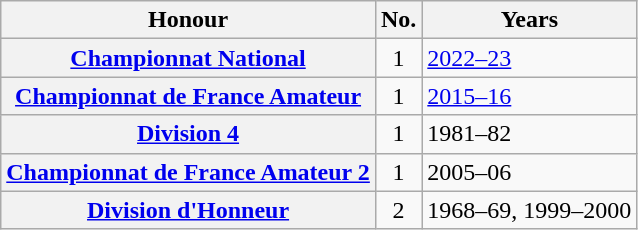<table class="wikitable plainrowheaders">
<tr>
<th scope=col>Honour</th>
<th scope=col>No.</th>
<th scope=col>Years</th>
</tr>
<tr>
<th scope=row><a href='#'>Championnat National</a></th>
<td align="center">1</td>
<td><a href='#'>2022–23</a></td>
</tr>
<tr>
<th scope=row><a href='#'>Championnat de France Amateur</a></th>
<td align="center">1</td>
<td><a href='#'>2015–16</a></td>
</tr>
<tr>
<th scope=row><a href='#'>Division 4</a></th>
<td align="center">1</td>
<td>1981–82</td>
</tr>
<tr>
<th scope=row><a href='#'>Championnat de France Amateur 2</a></th>
<td align="center">1</td>
<td>2005–06</td>
</tr>
<tr>
<th scope=row><a href='#'>Division d'Honneur</a></th>
<td align="center">2</td>
<td>1968–69, 1999–2000</td>
</tr>
</table>
